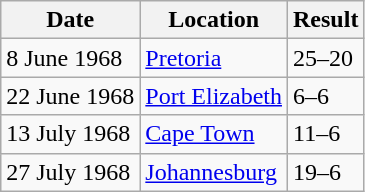<table class="wikitable" style="align:center;">
<tr>
<th>Date</th>
<th>Location</th>
<th>Result</th>
</tr>
<tr>
<td>8 June 1968</td>
<td><a href='#'>Pretoria</a></td>
<td> 25–20 </td>
</tr>
<tr>
<td>22 June 1968</td>
<td><a href='#'>Port Elizabeth</a></td>
<td> 6–6 </td>
</tr>
<tr>
<td>13 July 1968</td>
<td><a href='#'>Cape Town</a></td>
<td> 11–6 </td>
</tr>
<tr>
<td>27 July 1968</td>
<td><a href='#'>Johannesburg</a></td>
<td> 19–6 </td>
</tr>
</table>
